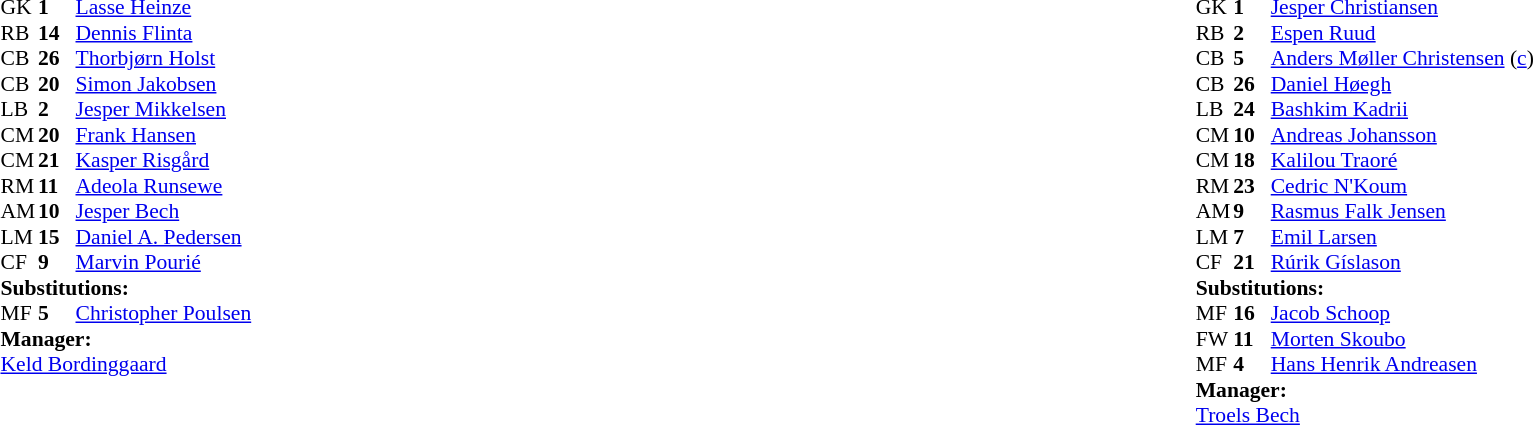<table style="width:100%">
<tr>
<td style="vertical-align:top; width:40%"><br><table style="font-size: 90%" cellspacing="0" cellpadding="0">
<tr>
<th width="25"></th>
<th width="25"></th>
</tr>
<tr>
<td>GK</td>
<td><strong>1</strong></td>
<td> <a href='#'>Lasse Heinze</a></td>
</tr>
<tr>
<td>RB</td>
<td><strong>14</strong></td>
<td> <a href='#'>Dennis Flinta</a></td>
</tr>
<tr>
<td>CB</td>
<td><strong>26</strong></td>
<td> <a href='#'>Thorbjørn Holst</a></td>
</tr>
<tr>
<td>CB</td>
<td><strong>20</strong></td>
<td> <a href='#'>Simon Jakobsen</a></td>
</tr>
<tr>
<td>LB</td>
<td><strong>2</strong></td>
<td> <a href='#'>Jesper Mikkelsen</a></td>
</tr>
<tr>
<td>CM</td>
<td><strong>20</strong></td>
<td> <a href='#'>Frank Hansen</a></td>
</tr>
<tr>
<td>CM</td>
<td><strong>21</strong></td>
<td> <a href='#'>Kasper Risgård</a></td>
</tr>
<tr>
<td>RM</td>
<td><strong>11</strong></td>
<td> <a href='#'>Adeola Runsewe</a></td>
</tr>
<tr>
<td>AM</td>
<td><strong>10</strong></td>
<td> <a href='#'>Jesper Bech</a></td>
</tr>
<tr>
<td>LM</td>
<td><strong>15</strong></td>
<td> <a href='#'>Daniel A. Pedersen</a></td>
<td></td>
<td></td>
</tr>
<tr>
<td>CF</td>
<td><strong>9</strong></td>
<td> <a href='#'>Marvin Pourié</a></td>
<td></td>
</tr>
<tr>
<td colspan=3><strong>Substitutions:</strong></td>
</tr>
<tr>
<td>MF</td>
<td><strong>5</strong></td>
<td> <a href='#'>Christopher Poulsen</a></td>
<td></td>
<td></td>
</tr>
<tr>
<td colspan=3><strong>Manager:</strong></td>
</tr>
<tr>
<td colspan=3> <a href='#'>Keld Bordinggaard</a></td>
</tr>
</table>
</td>
<td style="vertical-align:top; width:50%"><br><table cellspacing="0" cellpadding="0" style="font-size:90%; margin:auto">
<tr>
<th width=25></th>
<th width=25></th>
</tr>
<tr>
<td>GK</td>
<td><strong>1</strong></td>
<td> <a href='#'>Jesper Christiansen</a></td>
</tr>
<tr>
<td>RB</td>
<td><strong>2</strong></td>
<td> <a href='#'>Espen Ruud</a></td>
</tr>
<tr>
<td>CB</td>
<td><strong>5</strong></td>
<td> <a href='#'>Anders Møller Christensen</a>  (<a href='#'>c</a>)</td>
</tr>
<tr>
<td>CB</td>
<td><strong>26</strong></td>
<td> <a href='#'>Daniel Høegh</a></td>
</tr>
<tr>
<td>LB</td>
<td><strong>24</strong></td>
<td> <a href='#'>Bashkim Kadrii</a></td>
</tr>
<tr>
<td>CM</td>
<td><strong>10</strong></td>
<td> <a href='#'>Andreas Johansson</a></td>
<td></td>
<td></td>
</tr>
<tr>
<td>CM</td>
<td><strong>18</strong></td>
<td> <a href='#'>Kalilou Traoré</a></td>
<td></td>
<td></td>
</tr>
<tr>
<td>RM</td>
<td><strong>23</strong></td>
<td> <a href='#'>Cedric N'Koum</a></td>
<td></td>
<td></td>
</tr>
<tr>
<td>AM</td>
<td><strong>9</strong></td>
<td> <a href='#'>Rasmus Falk Jensen</a></td>
</tr>
<tr>
<td>LM</td>
<td><strong>7</strong></td>
<td> <a href='#'>Emil Larsen</a></td>
</tr>
<tr>
<td>CF</td>
<td><strong>21</strong></td>
<td> <a href='#'>Rúrik Gíslason</a></td>
<td></td>
</tr>
<tr>
<td colspan=3><strong>Substitutions:</strong></td>
</tr>
<tr>
<td>MF</td>
<td><strong>16</strong></td>
<td> <a href='#'>Jacob Schoop</a></td>
<td></td>
<td></td>
</tr>
<tr>
<td>FW</td>
<td><strong>11</strong></td>
<td> <a href='#'>Morten Skoubo</a></td>
<td></td>
<td></td>
</tr>
<tr>
<td>MF</td>
<td><strong>4</strong></td>
<td> <a href='#'>Hans Henrik Andreasen</a></td>
<td></td>
<td></td>
</tr>
<tr>
<td colspan=3><strong>Manager:</strong></td>
</tr>
<tr>
<td colspan=4> <a href='#'>Troels Bech</a></td>
</tr>
</table>
</td>
</tr>
</table>
